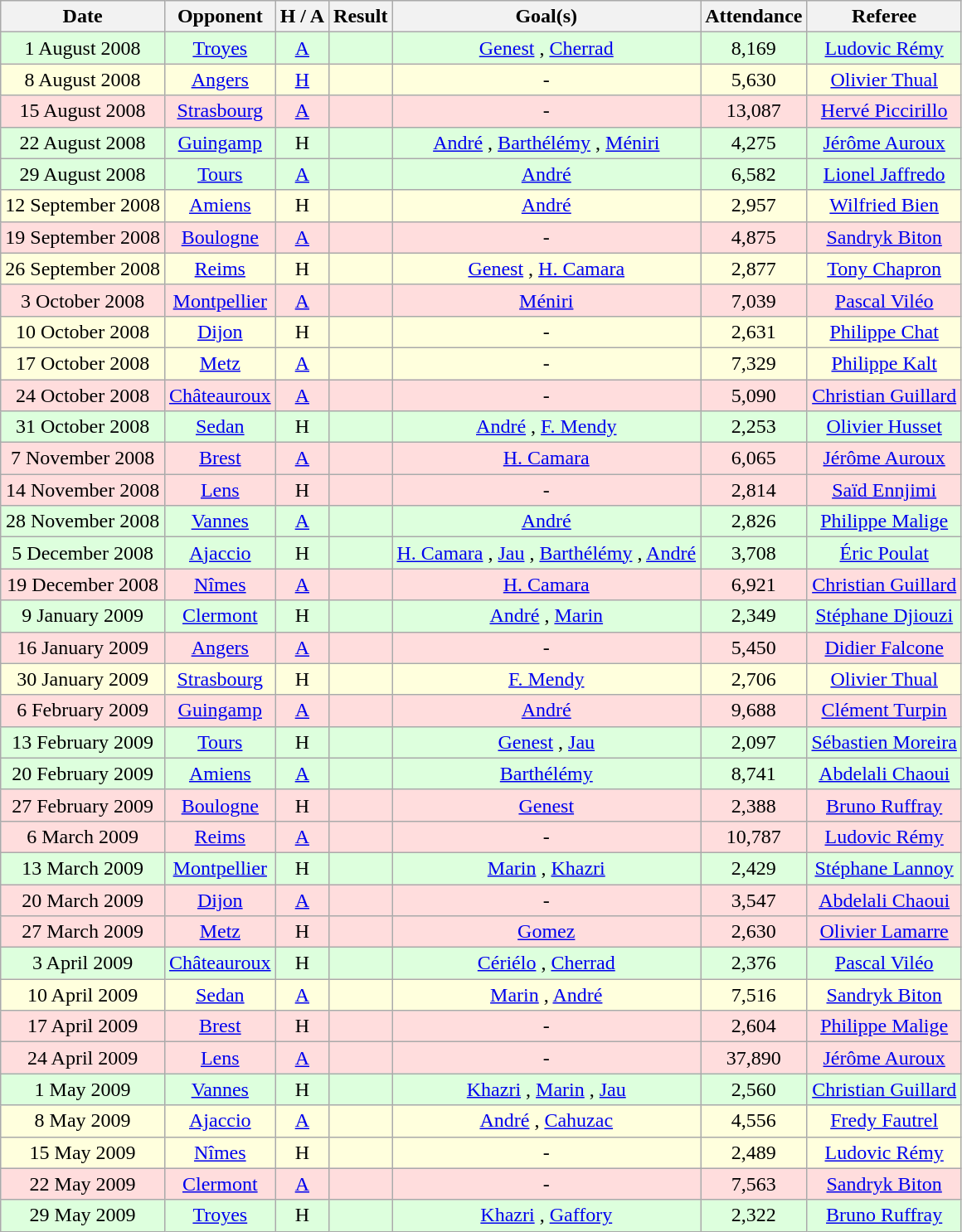<table class="wikitable sortable" style="text-align:center">
<tr>
<th class="sortable">Date</th>
<th>Opponent</th>
<th>H / A</th>
<th>Result</th>
<th>Goal(s)</th>
<th>Attendance</th>
<th>Referee</th>
</tr>
<tr style="background:#dfd;">
<td>1 August 2008</td>
<td><a href='#'>Troyes</a></td>
<td><a href='#'>A</a></td>
<td></td>
<td><a href='#'>Genest</a> , <a href='#'>Cherrad</a> </td>
<td>8,169</td>
<td><a href='#'>Ludovic Rémy</a></td>
</tr>
<tr style="background:#ffd;">
<td>8 August 2008</td>
<td><a href='#'>Angers</a></td>
<td><a href='#'>H</a></td>
<td></td>
<td>-</td>
<td>5,630</td>
<td><a href='#'>Olivier Thual</a></td>
</tr>
<tr style="background:#fdd;">
<td>15 August 2008</td>
<td><a href='#'>Strasbourg</a></td>
<td><a href='#'>A</a></td>
<td></td>
<td>-</td>
<td>13,087</td>
<td><a href='#'>Hervé Piccirillo</a></td>
</tr>
<tr style="background:#dfd;">
<td>22 August 2008</td>
<td><a href='#'>Guingamp</a></td>
<td>H</td>
<td></td>
<td><a href='#'>André</a> , <a href='#'>Barthélémy</a> ,  <a href='#'>Méniri</a></td>
<td>4,275</td>
<td><a href='#'>Jérôme Auroux</a></td>
</tr>
<tr style="background:#dfd;">
<td>29 August 2008</td>
<td><a href='#'>Tours</a></td>
<td><a href='#'>A</a></td>
<td></td>
<td><a href='#'>André</a> </td>
<td>6,582</td>
<td><a href='#'>Lionel Jaffredo</a></td>
</tr>
<tr style="background:#ffd;">
<td>12 September 2008</td>
<td><a href='#'>Amiens</a></td>
<td>H</td>
<td></td>
<td><a href='#'>André</a> </td>
<td>2,957</td>
<td><a href='#'>Wilfried Bien</a></td>
</tr>
<tr style="background:#fdd;">
<td>19 September 2008</td>
<td><a href='#'>Boulogne</a></td>
<td><a href='#'>A</a></td>
<td></td>
<td>-</td>
<td>4,875</td>
<td><a href='#'>Sandryk Biton</a></td>
</tr>
<tr style="background:#ffd;">
<td>26 September 2008</td>
<td><a href='#'>Reims</a></td>
<td>H</td>
<td></td>
<td><a href='#'>Genest</a> , <a href='#'>H. Camara</a> </td>
<td>2,877</td>
<td><a href='#'>Tony Chapron</a></td>
</tr>
<tr style="background:#fdd;">
<td>3 October 2008</td>
<td><a href='#'>Montpellier</a></td>
<td><a href='#'>A</a></td>
<td></td>
<td><a href='#'>Méniri</a> </td>
<td>7,039</td>
<td><a href='#'>Pascal Viléo</a></td>
</tr>
<tr style="background:#ffd;">
<td>10 October 2008</td>
<td><a href='#'>Dijon</a></td>
<td>H</td>
<td></td>
<td>-</td>
<td>2,631</td>
<td><a href='#'>Philippe Chat</a></td>
</tr>
<tr style="background:#ffd;">
<td>17 October 2008</td>
<td><a href='#'>Metz</a></td>
<td><a href='#'>A</a></td>
<td></td>
<td>-</td>
<td>7,329</td>
<td><a href='#'>Philippe Kalt</a></td>
</tr>
<tr style="background:#fdd;">
<td>24 October 2008</td>
<td><a href='#'>Châteauroux</a></td>
<td><a href='#'>A</a></td>
<td></td>
<td>-</td>
<td>5,090</td>
<td><a href='#'>Christian Guillard</a></td>
</tr>
<tr style="background:#dfd;">
<td>31 October 2008</td>
<td><a href='#'>Sedan</a></td>
<td>H</td>
<td></td>
<td><a href='#'>André</a> , <a href='#'>F. Mendy</a> </td>
<td>2,253</td>
<td><a href='#'>Olivier Husset</a></td>
</tr>
<tr style="background:#fdd;">
<td>7 November 2008</td>
<td><a href='#'>Brest</a></td>
<td><a href='#'>A</a></td>
<td></td>
<td><a href='#'>H. Camara</a> </td>
<td>6,065</td>
<td><a href='#'>Jérôme Auroux</a></td>
</tr>
<tr style="background:#fdd;">
<td>14 November 2008</td>
<td><a href='#'>Lens</a></td>
<td>H</td>
<td></td>
<td>-</td>
<td>2,814</td>
<td><a href='#'>Saïd Ennjimi</a></td>
</tr>
<tr style="background:#dfd;">
<td>28 November 2008</td>
<td><a href='#'>Vannes</a></td>
<td><a href='#'>A</a></td>
<td></td>
<td><a href='#'>André</a> </td>
<td>2,826</td>
<td><a href='#'>Philippe Malige</a></td>
</tr>
<tr style="background:#dfd;">
<td>5 December 2008</td>
<td><a href='#'>Ajaccio</a></td>
<td>H</td>
<td></td>
<td><a href='#'>H. Camara</a> , <a href='#'>Jau</a> , <a href='#'>Barthélémy</a> , <a href='#'>André</a> </td>
<td>3,708</td>
<td><a href='#'>Éric Poulat</a></td>
</tr>
<tr style="background:#fdd;">
<td>19 December 2008</td>
<td><a href='#'>Nîmes</a></td>
<td><a href='#'>A</a></td>
<td></td>
<td><a href='#'>H. Camara</a> </td>
<td>6,921</td>
<td><a href='#'>Christian Guillard</a></td>
</tr>
<tr style="background:#dfd;">
<td>9 January 2009</td>
<td><a href='#'>Clermont</a></td>
<td>H</td>
<td></td>
<td><a href='#'>André</a> , <a href='#'>Marin</a> </td>
<td>2,349</td>
<td><a href='#'>Stéphane Djiouzi</a></td>
</tr>
<tr style="background:#fdd;">
<td>16 January 2009</td>
<td><a href='#'>Angers</a></td>
<td><a href='#'>A</a></td>
<td></td>
<td>-</td>
<td>5,450</td>
<td><a href='#'>Didier Falcone</a></td>
</tr>
<tr style="background:#ffd;">
<td>30 January 2009</td>
<td><a href='#'>Strasbourg</a></td>
<td>H</td>
<td></td>
<td><a href='#'>F. Mendy</a> </td>
<td>2,706</td>
<td><a href='#'>Olivier Thual</a></td>
</tr>
<tr style="background:#fdd;">
<td>6 February 2009</td>
<td><a href='#'>Guingamp</a></td>
<td><a href='#'>A</a></td>
<td></td>
<td><a href='#'>André</a> </td>
<td>9,688</td>
<td><a href='#'>Clément Turpin</a></td>
</tr>
<tr style="background:#dfd;">
<td>13 February 2009</td>
<td><a href='#'>Tours</a></td>
<td>H</td>
<td></td>
<td><a href='#'>Genest</a> , <a href='#'>Jau</a> </td>
<td>2,097</td>
<td><a href='#'>Sébastien Moreira</a></td>
</tr>
<tr style="background:#dfd;">
<td>20 February 2009</td>
<td><a href='#'>Amiens</a></td>
<td><a href='#'>A</a></td>
<td></td>
<td><a href='#'>Barthélémy</a> </td>
<td>8,741</td>
<td><a href='#'>Abdelali Chaoui</a></td>
</tr>
<tr style="background:#fdd;">
<td>27 February 2009</td>
<td><a href='#'>Boulogne</a></td>
<td>H</td>
<td></td>
<td><a href='#'>Genest</a> </td>
<td>2,388</td>
<td><a href='#'>Bruno Ruffray</a></td>
</tr>
<tr style="background:#fdd;">
<td>6 March 2009</td>
<td><a href='#'>Reims</a></td>
<td><a href='#'>A</a></td>
<td></td>
<td>-</td>
<td>10,787</td>
<td><a href='#'>Ludovic Rémy</a></td>
</tr>
<tr style="background:#dfd;">
<td>13 March 2009</td>
<td><a href='#'>Montpellier</a></td>
<td>H</td>
<td></td>
<td><a href='#'>Marin</a> , <a href='#'>Khazri</a> </td>
<td>2,429</td>
<td><a href='#'>Stéphane Lannoy</a></td>
</tr>
<tr style="background:#fdd;">
<td>20 March 2009</td>
<td><a href='#'>Dijon</a></td>
<td><a href='#'>A</a></td>
<td></td>
<td>-</td>
<td>3,547</td>
<td><a href='#'>Abdelali Chaoui</a></td>
</tr>
<tr style="background:#fdd;">
<td>27 March 2009</td>
<td><a href='#'>Metz</a></td>
<td>H</td>
<td></td>
<td><a href='#'>Gomez</a> </td>
<td>2,630</td>
<td><a href='#'>Olivier Lamarre</a></td>
</tr>
<tr style="background:#dfd;">
<td>3 April 2009</td>
<td><a href='#'>Châteauroux</a></td>
<td>H</td>
<td></td>
<td><a href='#'>Cériélo</a> , <a href='#'>Cherrad</a> </td>
<td>2,376</td>
<td><a href='#'>Pascal Viléo</a></td>
</tr>
<tr style="background:#ffd;">
<td>10 April 2009</td>
<td><a href='#'>Sedan</a></td>
<td><a href='#'>A</a></td>
<td></td>
<td><a href='#'>Marin</a> , <a href='#'>André</a> </td>
<td>7,516</td>
<td><a href='#'>Sandryk Biton</a></td>
</tr>
<tr style="background:#fdd;">
<td>17 April 2009</td>
<td><a href='#'>Brest</a></td>
<td>H</td>
<td></td>
<td>-</td>
<td>2,604</td>
<td><a href='#'>Philippe Malige</a></td>
</tr>
<tr style="background:#fdd;">
<td>24 April 2009</td>
<td><a href='#'>Lens</a></td>
<td><a href='#'>A</a></td>
<td></td>
<td>-</td>
<td>37,890</td>
<td><a href='#'>Jérôme Auroux</a></td>
</tr>
<tr style="background:#dfd;">
<td>1 May 2009</td>
<td><a href='#'>Vannes</a></td>
<td>H</td>
<td></td>
<td><a href='#'>Khazri</a> , <a href='#'>Marin</a> , <a href='#'>Jau</a> </td>
<td>2,560</td>
<td><a href='#'>Christian Guillard</a></td>
</tr>
<tr style="background:#ffd;">
<td>8 May 2009</td>
<td><a href='#'>Ajaccio</a></td>
<td><a href='#'>A</a></td>
<td></td>
<td><a href='#'>André</a> , <a href='#'>Cahuzac</a> </td>
<td>4,556</td>
<td><a href='#'>Fredy Fautrel</a></td>
</tr>
<tr style="background:#ffd;">
<td>15 May 2009</td>
<td><a href='#'>Nîmes</a></td>
<td>H</td>
<td></td>
<td>-</td>
<td>2,489</td>
<td><a href='#'>Ludovic Rémy</a></td>
</tr>
<tr style="background:#fdd;">
<td>22 May 2009</td>
<td><a href='#'>Clermont</a></td>
<td><a href='#'>A</a></td>
<td></td>
<td>-</td>
<td>7,563</td>
<td><a href='#'>Sandryk Biton</a></td>
</tr>
<tr style="background:#dfd;">
<td>29 May 2009</td>
<td><a href='#'>Troyes</a></td>
<td>H</td>
<td></td>
<td><a href='#'>Khazri</a> , <a href='#'>Gaffory</a> </td>
<td>2,322</td>
<td><a href='#'>Bruno Ruffray</a></td>
</tr>
</table>
